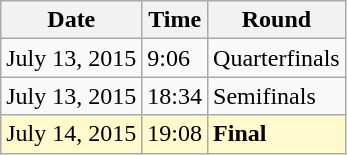<table class="wikitable">
<tr>
<th>Date</th>
<th>Time</th>
<th>Round</th>
</tr>
<tr>
<td>July 13, 2015</td>
<td>9:06</td>
<td>Quarterfinals</td>
</tr>
<tr>
<td>July 13, 2015</td>
<td>18:34</td>
<td>Semifinals</td>
</tr>
<tr style=background:lemonchiffon>
<td>July 14, 2015</td>
<td>19:08</td>
<td><strong>Final</strong></td>
</tr>
</table>
